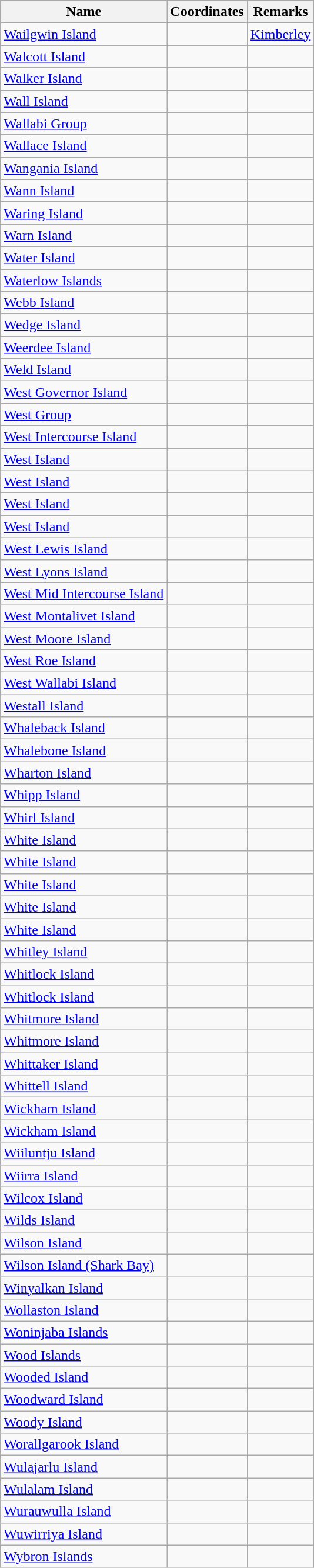<table class="wikitable">
<tr>
<th>Name</th>
<th>Coordinates</th>
<th>Remarks</th>
</tr>
<tr>
<td><a href='#'>Wailgwin Island</a></td>
<td></td>
<td><a href='#'>Kimberley</a></td>
</tr>
<tr>
<td><a href='#'>Walcott Island</a></td>
<td></td>
<td></td>
</tr>
<tr>
<td><a href='#'>Walker Island</a></td>
<td></td>
<td></td>
</tr>
<tr>
<td><a href='#'>Wall Island</a></td>
<td></td>
<td></td>
</tr>
<tr>
<td><a href='#'>Wallabi Group</a></td>
<td></td>
<td></td>
</tr>
<tr>
<td><a href='#'>Wallace Island</a></td>
<td></td>
<td></td>
</tr>
<tr>
<td><a href='#'>Wangania Island</a></td>
<td></td>
<td></td>
</tr>
<tr>
<td><a href='#'>Wann Island</a></td>
<td></td>
<td></td>
</tr>
<tr>
<td><a href='#'>Waring Island</a></td>
<td></td>
<td></td>
</tr>
<tr>
<td><a href='#'>Warn Island</a></td>
<td></td>
<td></td>
</tr>
<tr>
<td><a href='#'>Water Island</a></td>
<td></td>
<td></td>
</tr>
<tr>
<td><a href='#'>Waterlow Islands</a></td>
<td></td>
<td></td>
</tr>
<tr>
<td><a href='#'>Webb Island</a></td>
<td></td>
<td></td>
</tr>
<tr>
<td><a href='#'>Wedge Island</a></td>
<td></td>
<td></td>
</tr>
<tr>
<td><a href='#'>Weerdee Island</a></td>
<td></td>
<td></td>
</tr>
<tr>
<td><a href='#'>Weld Island</a></td>
<td></td>
<td></td>
</tr>
<tr>
<td><a href='#'>West Governor Island</a></td>
<td></td>
<td></td>
</tr>
<tr>
<td><a href='#'>West Group</a></td>
<td></td>
<td></td>
</tr>
<tr>
<td><a href='#'>West Intercourse Island</a></td>
<td></td>
<td></td>
</tr>
<tr>
<td><a href='#'>West Island</a></td>
<td></td>
<td></td>
</tr>
<tr>
<td><a href='#'>West Island</a></td>
<td></td>
<td></td>
</tr>
<tr>
<td><a href='#'>West Island</a></td>
<td></td>
<td></td>
</tr>
<tr>
<td><a href='#'>West Island</a></td>
<td></td>
<td></td>
</tr>
<tr>
<td><a href='#'>West Lewis Island</a></td>
<td></td>
<td></td>
</tr>
<tr>
<td><a href='#'>West Lyons Island</a></td>
<td></td>
<td></td>
</tr>
<tr>
<td><a href='#'>West Mid Intercourse Island</a></td>
<td></td>
<td></td>
</tr>
<tr>
<td><a href='#'>West Montalivet Island</a></td>
<td></td>
<td></td>
</tr>
<tr>
<td><a href='#'>West Moore Island</a></td>
<td></td>
<td></td>
</tr>
<tr>
<td><a href='#'>West Roe Island</a></td>
<td></td>
<td></td>
</tr>
<tr>
<td><a href='#'>West Wallabi Island</a></td>
<td></td>
<td></td>
</tr>
<tr>
<td><a href='#'>Westall Island</a></td>
<td></td>
<td></td>
</tr>
<tr>
<td><a href='#'>Whaleback Island</a></td>
<td></td>
<td></td>
</tr>
<tr>
<td><a href='#'>Whalebone Island</a></td>
<td></td>
<td></td>
</tr>
<tr>
<td><a href='#'>Wharton Island</a></td>
<td></td>
<td></td>
</tr>
<tr>
<td><a href='#'>Whipp Island</a></td>
<td></td>
<td></td>
</tr>
<tr>
<td><a href='#'>Whirl Island</a></td>
<td></td>
<td></td>
</tr>
<tr>
<td><a href='#'>White Island</a></td>
<td></td>
<td></td>
</tr>
<tr>
<td><a href='#'>White Island</a></td>
<td></td>
<td></td>
</tr>
<tr>
<td><a href='#'>White Island</a></td>
<td></td>
<td></td>
</tr>
<tr>
<td><a href='#'>White Island</a></td>
<td></td>
<td></td>
</tr>
<tr>
<td><a href='#'>White Island</a></td>
<td></td>
<td></td>
</tr>
<tr>
<td><a href='#'>Whitley Island</a></td>
<td></td>
<td></td>
</tr>
<tr>
<td><a href='#'>Whitlock Island</a></td>
<td></td>
<td></td>
</tr>
<tr>
<td><a href='#'>Whitlock Island</a></td>
<td></td>
<td></td>
</tr>
<tr>
<td><a href='#'>Whitmore Island</a></td>
<td></td>
<td></td>
</tr>
<tr>
<td><a href='#'>Whitmore Island</a></td>
<td></td>
<td></td>
</tr>
<tr>
<td><a href='#'>Whittaker Island</a></td>
<td></td>
<td></td>
</tr>
<tr>
<td><a href='#'>Whittell Island</a></td>
<td></td>
<td></td>
</tr>
<tr>
<td><a href='#'>Wickham Island</a></td>
<td></td>
<td></td>
</tr>
<tr>
<td><a href='#'>Wickham Island</a></td>
<td></td>
<td></td>
</tr>
<tr>
<td><a href='#'>Wiiluntju Island</a></td>
<td></td>
<td></td>
</tr>
<tr>
<td><a href='#'>Wiirra Island</a></td>
<td></td>
<td></td>
</tr>
<tr>
<td><a href='#'>Wilcox Island</a></td>
<td></td>
<td></td>
</tr>
<tr>
<td><a href='#'>Wilds Island</a></td>
<td></td>
<td></td>
</tr>
<tr>
<td><a href='#'>Wilson Island</a></td>
<td></td>
<td></td>
</tr>
<tr>
<td><a href='#'>Wilson Island (Shark Bay)</a></td>
<td></td>
<td></td>
</tr>
<tr>
<td><a href='#'>Winyalkan Island</a></td>
<td></td>
<td></td>
</tr>
<tr>
<td><a href='#'>Wollaston Island</a></td>
<td></td>
<td></td>
</tr>
<tr>
<td><a href='#'>Woninjaba Islands</a></td>
<td></td>
<td></td>
</tr>
<tr>
<td><a href='#'>Wood Islands</a></td>
<td></td>
<td></td>
</tr>
<tr>
<td><a href='#'>Wooded Island</a></td>
<td></td>
<td></td>
</tr>
<tr>
<td><a href='#'>Woodward Island</a></td>
<td></td>
<td></td>
</tr>
<tr>
<td><a href='#'>Woody Island</a></td>
<td></td>
<td></td>
</tr>
<tr>
<td><a href='#'>Worallgarook Island</a></td>
<td></td>
<td></td>
</tr>
<tr>
<td><a href='#'>Wulajarlu Island</a></td>
<td></td>
<td></td>
</tr>
<tr>
<td><a href='#'>Wulalam Island</a></td>
<td></td>
<td></td>
</tr>
<tr>
<td><a href='#'>Wurauwulla Island</a></td>
<td></td>
<td></td>
</tr>
<tr>
<td><a href='#'>Wuwirriya Island</a></td>
<td></td>
<td></td>
</tr>
<tr>
<td><a href='#'>Wybron Islands</a></td>
<td></td>
<td></td>
</tr>
</table>
